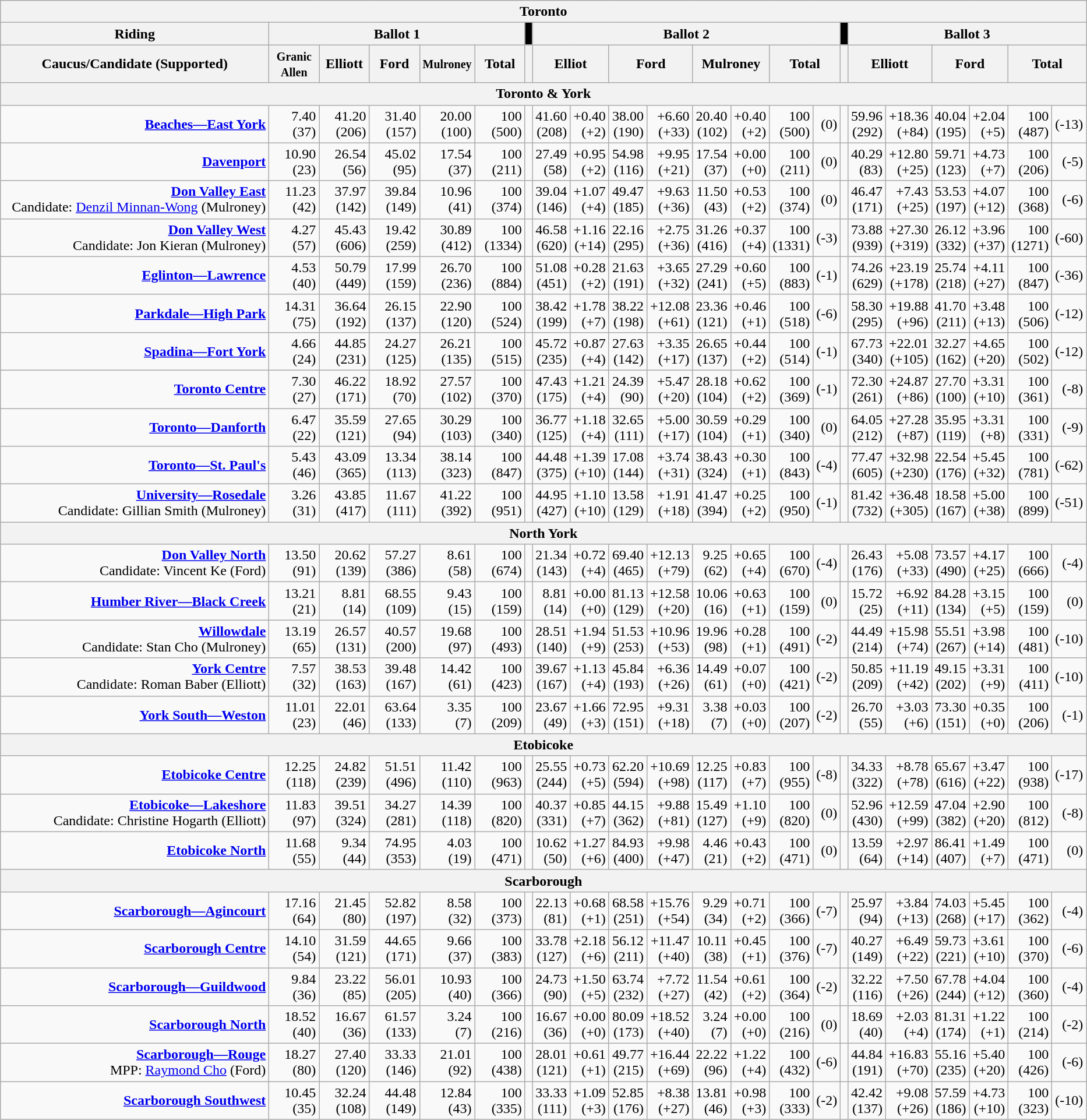<table class="wikitable mw-collapsible mw-collapsed">
<tr>
<th colspan = "22">Toronto</th>
</tr>
<tr>
<th style="width:300px;">Riding</th>
<th colspan = "5">Ballot 1</th>
<th scope="col" style="width: 1px;background:black"></th>
<th colspan = "8">Ballot 2</th>
<th scope="col" style="width: 1px;background:black"></th>
<th colspan = "6">Ballot 3</th>
</tr>
<tr>
<th>Caucus/Candidate (Supported)</th>
<th style="width:50px;"><small>Granic<br>Allen</small></th>
<th style="width:50px;">Elliott</th>
<th style="width:50px;">Ford</th>
<th style="width:50px;"><small>Mulroney</small></th>
<th style="width:50px;">Total</th>
<th></th>
<th colspan = "2">Elliot</th>
<th colspan = "2">Ford</th>
<th colspan = "2">Mulroney</th>
<th colspan = "2">Total</th>
<th></th>
<th colspan = "2">Elliott</th>
<th colspan = "2">Ford</th>
<th colspan = "2">Total</th>
</tr>
<tr>
<th colspan = "22">Toronto & York</th>
</tr>
<tr style="text-align:right;">
<td><strong><a href='#'>Beaches—East York</a></strong><br></td>
<td>7.40<br>(37)</td>
<td>41.20<br>(206)</td>
<td>31.40<br>(157)</td>
<td>20.00<br>(100)</td>
<td>100<br>(500)</td>
<td></td>
<td>41.60<br>(208)</td>
<td>+0.40<br>(+2)</td>
<td>38.00<br>(190)</td>
<td>+6.60<br>(+33)</td>
<td>20.40<br>(102)</td>
<td>+0.40<br>(+2)</td>
<td>100<br>(500)</td>
<td>(0)</td>
<td></td>
<td>59.96<br>(292)</td>
<td>+18.36<br>(+84)</td>
<td>40.04<br>(195)</td>
<td>+2.04<br>(+5)</td>
<td>100<br>(487)</td>
<td>(-13)</td>
</tr>
<tr style="text-align:right;">
<td><strong><a href='#'>Davenport</a></strong><br></td>
<td>10.90<br>(23)</td>
<td>26.54<br>(56)</td>
<td>45.02<br>(95)</td>
<td>17.54<br>(37)</td>
<td>100<br>(211)</td>
<td></td>
<td>27.49<br>(58)</td>
<td>+0.95<br>(+2)</td>
<td>54.98<br>(116)</td>
<td>+9.95<br>(+21)</td>
<td>17.54<br>(37)</td>
<td>+0.00<br>(+0)</td>
<td>100<br>(211)</td>
<td>(0)</td>
<td></td>
<td>40.29<br>(83)</td>
<td>+12.80<br>(+25)</td>
<td>59.71<br>(123)</td>
<td>+4.73<br>(+7)</td>
<td>100<br>(206)</td>
<td>(-5)</td>
</tr>
<tr style="text-align:right;">
<td><strong><a href='#'>Don Valley East</a></strong><br>Candidate: <a href='#'>Denzil Minnan-Wong</a> (Mulroney)</td>
<td>11.23<br>(42)</td>
<td>37.97<br>(142)</td>
<td>39.84<br>(149)</td>
<td>10.96<br>(41)</td>
<td>100<br>(374)</td>
<td></td>
<td>39.04<br>(146)</td>
<td>+1.07<br>(+4)</td>
<td>49.47<br>(185)</td>
<td>+9.63<br>(+36)</td>
<td>11.50<br>(43)</td>
<td>+0.53<br>(+2)</td>
<td>100<br>(374)</td>
<td>(0)</td>
<td></td>
<td>46.47<br>(171)</td>
<td>+7.43<br>(+25)</td>
<td>53.53<br>(197)</td>
<td>+4.07<br>(+12)</td>
<td>100<br>(368)</td>
<td>(-6)</td>
</tr>
<tr style="text-align:right;">
<td><strong><a href='#'>Don Valley West</a></strong><br>Candidate: Jon Kieran (Mulroney)</td>
<td>4.27<br>(57)</td>
<td>45.43<br>(606)</td>
<td>19.42<br>(259)</td>
<td>30.89<br>(412)</td>
<td>100<br>(1334)</td>
<td></td>
<td>46.58<br>(620)</td>
<td>+1.16<br>(+14)</td>
<td>22.16<br>(295)</td>
<td>+2.75<br>(+36)</td>
<td>31.26<br>(416)</td>
<td>+0.37<br>(+4)</td>
<td>100<br>(1331)</td>
<td>(-3)</td>
<td></td>
<td>73.88<br>(939)</td>
<td>+27.30<br>(+319)</td>
<td>26.12<br>(332)</td>
<td>+3.96<br>(+37)</td>
<td>100<br>(1271)</td>
<td>(-60)</td>
</tr>
<tr style="text-align:right;">
<td><strong><a href='#'>Eglinton—Lawrence</a></strong><br></td>
<td>4.53<br>(40)</td>
<td>50.79<br>(449)</td>
<td>17.99<br>(159)</td>
<td>26.70<br>(236)</td>
<td>100<br>(884)</td>
<td></td>
<td>51.08<br>(451)</td>
<td>+0.28<br>(+2)</td>
<td>21.63<br>(191)</td>
<td>+3.65<br>(+32)</td>
<td>27.29<br>(241)</td>
<td>+0.60<br>(+5)</td>
<td>100<br>(883)</td>
<td>(-1)</td>
<td></td>
<td>74.26<br>(629)</td>
<td>+23.19<br>(+178)</td>
<td>25.74<br>(218)</td>
<td>+4.11<br>(+27)</td>
<td>100<br>(847)</td>
<td>(-36)</td>
</tr>
<tr style="text-align:right;">
<td><strong><a href='#'>Parkdale—High Park</a></strong><br></td>
<td>14.31<br>(75)</td>
<td>36.64<br>(192)</td>
<td>26.15<br>(137)</td>
<td>22.90<br>(120)</td>
<td>100<br>(524)</td>
<td></td>
<td>38.42<br>(199)</td>
<td>+1.78<br>(+7)</td>
<td>38.22<br>(198)</td>
<td>+12.08<br>(+61)</td>
<td>23.36<br>(121)</td>
<td>+0.46<br>(+1)</td>
<td>100<br>(518)</td>
<td>(-6)</td>
<td></td>
<td>58.30<br>(295)</td>
<td>+19.88<br>(+96)</td>
<td>41.70<br>(211)</td>
<td>+3.48<br>(+13)</td>
<td>100<br>(506)</td>
<td>(-12)</td>
</tr>
<tr style="text-align:right;">
<td><strong><a href='#'>Spadina—Fort York</a></strong><br></td>
<td>4.66<br>(24)</td>
<td>44.85<br>(231)</td>
<td>24.27<br>(125)</td>
<td>26.21<br>(135)</td>
<td>100<br>(515)</td>
<td></td>
<td>45.72<br>(235)</td>
<td>+0.87<br>(+4)</td>
<td>27.63<br>(142)</td>
<td>+3.35<br>(+17)</td>
<td>26.65<br>(137)</td>
<td>+0.44<br>(+2)</td>
<td>100<br>(514)</td>
<td>(-1)</td>
<td></td>
<td>67.73<br>(340)</td>
<td>+22.01<br>(+105)</td>
<td>32.27<br>(162)</td>
<td>+4.65<br>(+20)</td>
<td>100<br>(502)</td>
<td>(-12)</td>
</tr>
<tr style="text-align:right;">
<td><strong><a href='#'>Toronto Centre</a></strong><br></td>
<td>7.30<br>(27)</td>
<td>46.22<br>(171)</td>
<td>18.92<br>(70)</td>
<td>27.57<br>(102)</td>
<td>100<br>(370)</td>
<td></td>
<td>47.43<br>(175)</td>
<td>+1.21<br>(+4)</td>
<td>24.39<br>(90)</td>
<td>+5.47<br>(+20)</td>
<td>28.18<br>(104)</td>
<td>+0.62<br>(+2)</td>
<td>100<br>(369)</td>
<td>(-1)</td>
<td></td>
<td>72.30<br>(261)</td>
<td>+24.87<br>(+86)</td>
<td>27.70<br>(100)</td>
<td>+3.31<br>(+10)</td>
<td>100<br>(361)</td>
<td>(-8)</td>
</tr>
<tr style="text-align:right;">
<td><strong><a href='#'>Toronto—Danforth</a></strong><br></td>
<td>6.47<br>(22)</td>
<td>35.59<br>(121)</td>
<td>27.65<br>(94)</td>
<td>30.29<br>(103)</td>
<td>100<br>(340)</td>
<td></td>
<td>36.77<br>(125)</td>
<td>+1.18<br>(+4)</td>
<td>32.65<br>(111)</td>
<td>+5.00<br>(+17)</td>
<td>30.59<br>(104)</td>
<td>+0.29<br>(+1)</td>
<td>100<br>(340)</td>
<td>(0)</td>
<td></td>
<td>64.05<br>(212)</td>
<td>+27.28<br>(+87)</td>
<td>35.95<br>(119)</td>
<td>+3.31<br>(+8)</td>
<td>100<br>(331)</td>
<td>(-9)</td>
</tr>
<tr style="text-align:right;">
<td><strong><a href='#'>Toronto—St. Paul's</a></strong><br></td>
<td>5.43<br>(46)</td>
<td>43.09<br>(365)</td>
<td>13.34<br>(113)</td>
<td>38.14<br>(323)</td>
<td>100<br>(847)</td>
<td></td>
<td>44.48<br>(375)</td>
<td>+1.39<br>(+10)</td>
<td>17.08<br>(144)</td>
<td>+3.74<br>(+31)</td>
<td>38.43<br>(324)</td>
<td>+0.30<br>(+1)</td>
<td>100<br>(843)</td>
<td>(-4)</td>
<td></td>
<td>77.47<br>(605)</td>
<td>+32.98<br>(+230)</td>
<td>22.54<br>(176)</td>
<td>+5.45<br>(+32)</td>
<td>100<br>(781)</td>
<td>(-62)</td>
</tr>
<tr style="text-align:right;">
<td><strong><a href='#'>University—Rosedale</a></strong><br>Candidate: Gillian Smith (Mulroney)</td>
<td>3.26<br>(31)</td>
<td>43.85<br>(417)</td>
<td>11.67<br>(111)</td>
<td>41.22<br>(392)</td>
<td>100<br>(951)</td>
<td></td>
<td>44.95<br>(427)</td>
<td>+1.10<br>(+10)</td>
<td>13.58<br>(129)</td>
<td>+1.91<br>(+18)</td>
<td>41.47<br>(394)</td>
<td>+0.25<br>(+2)</td>
<td>100<br>(950)</td>
<td>(-1)</td>
<td></td>
<td>81.42<br>(732)</td>
<td>+36.48<br>(+305)</td>
<td>18.58<br>(167)</td>
<td>+5.00<br>(+38)</td>
<td>100<br>(899)</td>
<td>(-51)</td>
</tr>
<tr>
<th colspan = "22">North York</th>
</tr>
<tr style="text-align:right;">
<td><strong><a href='#'>Don Valley North</a></strong><br>Candidate: Vincent Ke (Ford)</td>
<td>13.50<br>(91)</td>
<td>20.62<br>(139)</td>
<td>57.27<br>(386)</td>
<td>8.61<br>(58)</td>
<td>100<br>(674)</td>
<td></td>
<td>21.34<br>(143)</td>
<td>+0.72<br>(+4)</td>
<td>69.40<br>(465)</td>
<td>+12.13<br>(+79)</td>
<td>9.25<br>(62)</td>
<td>+0.65<br>(+4)</td>
<td>100<br>(670)</td>
<td>(-4)</td>
<td></td>
<td>26.43<br>(176)</td>
<td>+5.08<br>(+33)</td>
<td>73.57<br>(490)</td>
<td>+4.17<br>(+25)</td>
<td>100<br>(666)</td>
<td>(-4)</td>
</tr>
<tr style="text-align:right;">
<td><strong><a href='#'>Humber River—Black Creek</a></strong><br></td>
<td>13.21<br>(21)</td>
<td>8.81<br>(14)</td>
<td>68.55<br>(109)</td>
<td>9.43<br>(15)</td>
<td>100<br>(159)</td>
<td></td>
<td>8.81<br>(14)</td>
<td>+0.00<br>(+0)</td>
<td>81.13<br>(129)</td>
<td>+12.58<br>(+20)</td>
<td>10.06<br>(16)</td>
<td>+0.63<br>(+1)</td>
<td>100<br>(159)</td>
<td>(0)</td>
<td></td>
<td>15.72<br>(25)</td>
<td>+6.92<br>(+11)</td>
<td>84.28<br>(134)</td>
<td>+3.15<br>(+5)</td>
<td>100<br>(159)</td>
<td>(0)</td>
</tr>
<tr style="text-align:right;">
<td><strong><a href='#'>Willowdale</a></strong><br>Candidate: Stan Cho (Mulroney)</td>
<td>13.19<br>(65)</td>
<td>26.57<br>(131)</td>
<td>40.57<br>(200)</td>
<td>19.68<br>(97)</td>
<td>100<br>(493)</td>
<td></td>
<td>28.51<br>(140)</td>
<td>+1.94<br>(+9)</td>
<td>51.53<br>(253)</td>
<td>+10.96<br>(+53)</td>
<td>19.96<br>(98)</td>
<td>+0.28<br>(+1)</td>
<td>100<br>(491)</td>
<td>(-2)</td>
<td></td>
<td>44.49<br>(214)</td>
<td>+15.98<br>(+74)</td>
<td>55.51<br>(267)</td>
<td>+3.98<br>(+14)</td>
<td>100<br>(481)</td>
<td>(-10)</td>
</tr>
<tr style="text-align:right;">
<td><strong><a href='#'>York Centre</a></strong><br>Candidate: Roman Baber (Elliott)</td>
<td>7.57<br>(32)</td>
<td>38.53<br>(163)</td>
<td>39.48<br>(167)</td>
<td>14.42<br>(61)</td>
<td>100<br>(423)</td>
<td></td>
<td>39.67<br>(167)</td>
<td>+1.13<br>(+4)</td>
<td>45.84<br>(193)</td>
<td>+6.36<br>(+26)</td>
<td>14.49<br>(61)</td>
<td>+0.07<br>(+0)</td>
<td>100<br>(421)</td>
<td>(-2)</td>
<td></td>
<td>50.85<br>(209)</td>
<td>+11.19<br>(+42)</td>
<td>49.15<br>(202)</td>
<td>+3.31<br>(+9)</td>
<td>100<br>(411)</td>
<td>(-10)</td>
</tr>
<tr style="text-align:right;">
<td><strong><a href='#'>York South—Weston</a></strong><br></td>
<td>11.01<br>(23)</td>
<td>22.01<br>(46)</td>
<td>63.64<br>(133)</td>
<td>3.35<br>(7)</td>
<td>100<br>(209)</td>
<td></td>
<td>23.67<br>(49)</td>
<td>+1.66<br>(+3)</td>
<td>72.95<br>(151)</td>
<td>+9.31<br>(+18)</td>
<td>3.38<br>(7)</td>
<td>+0.03<br>(+0)</td>
<td>100<br>(207)</td>
<td>(-2)</td>
<td></td>
<td>26.70<br>(55)</td>
<td>+3.03<br>(+6)</td>
<td>73.30<br>(151)</td>
<td>+0.35<br>(+0)</td>
<td>100<br>(206)</td>
<td>(-1)</td>
</tr>
<tr>
<th colspan = "22">Etobicoke</th>
</tr>
<tr style="text-align:right;">
<td><strong><a href='#'>Etobicoke Centre</a></strong><br></td>
<td>12.25<br>(118)</td>
<td>24.82<br>(239)</td>
<td>51.51<br>(496)</td>
<td>11.42<br>(110)</td>
<td>100<br>(963)</td>
<td></td>
<td>25.55<br>(244)</td>
<td>+0.73<br>(+5)</td>
<td>62.20<br>(594)</td>
<td>+10.69<br>(+98)</td>
<td>12.25<br>(117)</td>
<td>+0.83<br>(+7)</td>
<td>100<br>(955)</td>
<td>(-8)</td>
<td></td>
<td>34.33<br>(322)</td>
<td>+8.78<br>(+78)</td>
<td>65.67<br>(616)</td>
<td>+3.47<br>(+22)</td>
<td>100<br>(938)</td>
<td>(-17)</td>
</tr>
<tr style="text-align:right;">
<td><strong><a href='#'>Etobicoke—Lakeshore</a></strong><br>Candidate: Christine Hogarth (Elliott)</td>
<td>11.83<br>(97)</td>
<td>39.51<br>(324)</td>
<td>34.27<br>(281)</td>
<td>14.39<br>(118)</td>
<td>100<br>(820)</td>
<td></td>
<td>40.37<br>(331)</td>
<td>+0.85<br>(+7)</td>
<td>44.15<br>(362)</td>
<td>+9.88<br>(+81)</td>
<td>15.49<br>(127)</td>
<td>+1.10<br>(+9)</td>
<td>100<br>(820)</td>
<td>(0)</td>
<td></td>
<td>52.96<br>(430)</td>
<td>+12.59<br>(+99)</td>
<td>47.04<br>(382)</td>
<td>+2.90<br>(+20)</td>
<td>100<br>(812)</td>
<td>(-8)</td>
</tr>
<tr style="text-align:right;">
<td><strong><a href='#'>Etobicoke North</a></strong><br></td>
<td>11.68<br>(55)</td>
<td>9.34<br>(44)</td>
<td>74.95<br>(353)</td>
<td>4.03<br>(19)</td>
<td>100<br>(471)</td>
<td></td>
<td>10.62<br>(50)</td>
<td>+1.27<br>(+6)</td>
<td>84.93<br>(400)</td>
<td>+9.98<br>(+47)</td>
<td>4.46<br>(21)</td>
<td>+0.43<br>(+2)</td>
<td>100<br>(471)</td>
<td>(0)</td>
<td></td>
<td>13.59<br>(64)</td>
<td>+2.97<br>(+14)</td>
<td>86.41<br>(407)</td>
<td>+1.49<br>(+7)</td>
<td>100<br>(471)</td>
<td>(0)</td>
</tr>
<tr>
<th colspan = "22">Scarborough</th>
</tr>
<tr style="text-align:right;">
<td><strong><a href='#'>Scarborough—Agincourt</a></strong><br></td>
<td>17.16<br>(64)</td>
<td>21.45<br>(80)</td>
<td>52.82<br>(197)</td>
<td>8.58<br>(32)</td>
<td>100<br>(373)</td>
<td></td>
<td>22.13<br>(81)</td>
<td>+0.68<br>(+1)</td>
<td>68.58<br>(251)</td>
<td>+15.76<br>(+54)</td>
<td>9.29<br>(34)</td>
<td>+0.71<br>(+2)</td>
<td>100<br>(366)</td>
<td>(-7)</td>
<td></td>
<td>25.97<br>(94)</td>
<td>+3.84<br>(+13)</td>
<td>74.03<br>(268)</td>
<td>+5.45<br>(+17)</td>
<td>100<br>(362)</td>
<td>(-4)</td>
</tr>
<tr style="text-align:right;">
<td><strong><a href='#'>Scarborough Centre</a></strong><br></td>
<td>14.10<br>(54)</td>
<td>31.59<br>(121)</td>
<td>44.65<br>(171)</td>
<td>9.66<br>(37)</td>
<td>100<br>(383)</td>
<td></td>
<td>33.78<br>(127)</td>
<td>+2.18<br>(+6)</td>
<td>56.12<br>(211)</td>
<td>+11.47<br>(+40)</td>
<td>10.11<br>(38)</td>
<td>+0.45<br>(+1)</td>
<td>100<br>(376)</td>
<td>(-7)</td>
<td></td>
<td>40.27<br>(149)</td>
<td>+6.49<br>(+22)</td>
<td>59.73<br>(221)</td>
<td>+3.61<br>(+10)</td>
<td>100<br>(370)</td>
<td>(-6)</td>
</tr>
<tr style="text-align:right;">
<td><strong><a href='#'>Scarborough—Guildwood</a></strong><br></td>
<td>9.84<br>(36)</td>
<td>23.22<br>(85)</td>
<td>56.01<br>(205)</td>
<td>10.93<br>(40)</td>
<td>100<br>(366)</td>
<td></td>
<td>24.73<br>(90)</td>
<td>+1.50<br>(+5)</td>
<td>63.74<br>(232)</td>
<td>+7.72<br>(+27)</td>
<td>11.54<br>(42)</td>
<td>+0.61<br>(+2)</td>
<td>100<br>(364)</td>
<td>(-2)</td>
<td></td>
<td>32.22<br>(116)</td>
<td>+7.50<br>(+26)</td>
<td>67.78<br>(244)</td>
<td>+4.04<br>(+12)</td>
<td>100<br>(360)</td>
<td>(-4)</td>
</tr>
<tr style="text-align:right;">
<td><strong><a href='#'>Scarborough North</a></strong><br></td>
<td>18.52<br>(40)</td>
<td>16.67<br>(36)</td>
<td>61.57<br>(133)</td>
<td>3.24<br>(7)</td>
<td>100<br>(216)</td>
<td></td>
<td>16.67<br>(36)</td>
<td>+0.00<br>(+0)</td>
<td>80.09<br>(173)</td>
<td>+18.52<br>(+40)</td>
<td>3.24<br>(7)</td>
<td>+0.00<br>(+0)</td>
<td>100<br>(216)</td>
<td>(0)</td>
<td></td>
<td>18.69<br>(40)</td>
<td>+2.03<br>(+4)</td>
<td>81.31<br>(174)</td>
<td>+1.22<br>(+1)</td>
<td>100<br>(214)</td>
<td>(-2)</td>
</tr>
<tr style="text-align:right;">
<td><strong><a href='#'>Scarborough—Rouge</a></strong><br>MPP: <a href='#'>Raymond Cho</a> (Ford)</td>
<td>18.27<br>(80)</td>
<td>27.40<br>(120)</td>
<td>33.33<br>(146)</td>
<td>21.01<br>(92)</td>
<td>100<br>(438)</td>
<td></td>
<td>28.01<br>(121)</td>
<td>+0.61<br>(+1)</td>
<td>49.77<br>(215)</td>
<td>+16.44<br>(+69)</td>
<td>22.22<br>(96)</td>
<td>+1.22<br>(+4)</td>
<td>100<br>(432)</td>
<td>(-6)</td>
<td></td>
<td>44.84<br>(191)</td>
<td>+16.83<br>(+70)</td>
<td>55.16<br>(235)</td>
<td>+5.40<br>(+20)</td>
<td>100<br>(426)</td>
<td>(-6)</td>
</tr>
<tr style="text-align:right;">
<td><strong><a href='#'>Scarborough Southwest</a></strong><br></td>
<td>10.45<br>(35)</td>
<td>32.24<br>(108)</td>
<td>44.48<br>(149)</td>
<td>12.84<br>(43)</td>
<td>100<br>(335)</td>
<td></td>
<td>33.33<br>(111)</td>
<td>+1.09<br>(+3)</td>
<td>52.85<br>(176)</td>
<td>+8.38<br>(+27)</td>
<td>13.81<br>(46)</td>
<td>+0.98<br>(+3)</td>
<td>100<br>(333)</td>
<td>(-2)</td>
<td></td>
<td>42.42<br>(137)</td>
<td>+9.08<br>(+26)</td>
<td>57.59<br>(186)</td>
<td>+4.73<br>(+10)</td>
<td>100<br>(323)</td>
<td>(-10)</td>
</tr>
</table>
